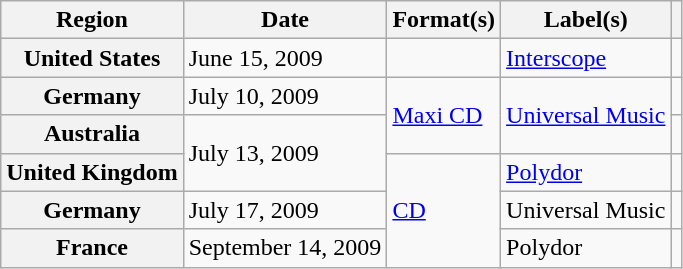<table class="wikitable plainrowheaders">
<tr>
<th scope="col">Region</th>
<th scope="col">Date</th>
<th scope="col">Format(s)</th>
<th scope="col">Label(s)</th>
<th scope="col"></th>
</tr>
<tr>
<th scope="row">United States</th>
<td>June 15, 2009</td>
<td></td>
<td><a href='#'>Interscope</a></td>
<td></td>
</tr>
<tr>
<th scope="row">Germany</th>
<td>July 10, 2009</td>
<td rowspan="2"><a href='#'>Maxi CD</a></td>
<td rowspan="2"><a href='#'>Universal Music</a></td>
<td></td>
</tr>
<tr>
<th scope="row">Australia</th>
<td rowspan="2">July 13, 2009</td>
<td></td>
</tr>
<tr>
<th scope="row">United Kingdom</th>
<td rowspan="3"><a href='#'>CD</a></td>
<td><a href='#'>Polydor</a></td>
<td></td>
</tr>
<tr>
<th scope="row">Germany</th>
<td>July 17, 2009</td>
<td>Universal Music</td>
<td></td>
</tr>
<tr>
<th scope="row">France</th>
<td>September 14, 2009</td>
<td>Polydor</td>
<td></td>
</tr>
</table>
